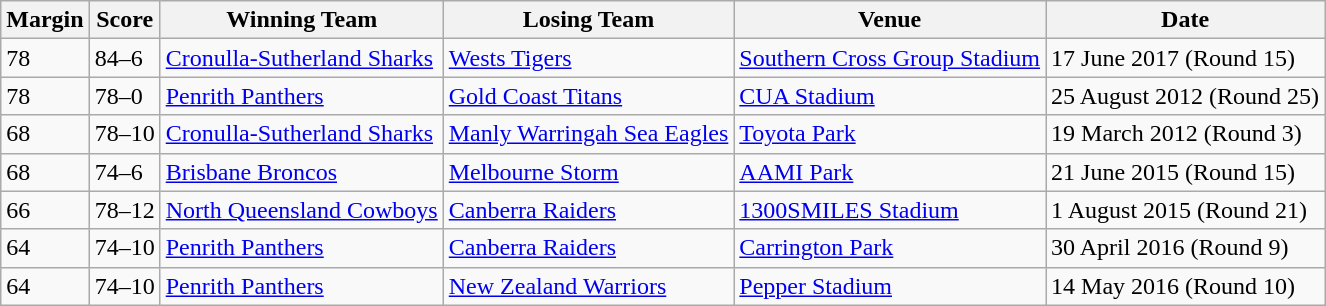<table class="wikitable">
<tr>
<th>Margin</th>
<th>Score</th>
<th>Winning Team</th>
<th>Losing Team</th>
<th>Venue</th>
<th>Date</th>
</tr>
<tr>
<td>78</td>
<td>84–6</td>
<td> <a href='#'>Cronulla-Sutherland Sharks</a></td>
<td> <a href='#'>Wests Tigers</a></td>
<td><a href='#'>Southern Cross Group Stadium</a></td>
<td>17 June 2017 (Round 15)</td>
</tr>
<tr>
<td>78</td>
<td>78–0</td>
<td> <a href='#'>Penrith Panthers</a></td>
<td> <a href='#'>Gold Coast Titans</a></td>
<td><a href='#'>CUA Stadium</a></td>
<td>25 August 2012 (Round 25)</td>
</tr>
<tr>
<td>68</td>
<td>78–10</td>
<td> <a href='#'>Cronulla-Sutherland Sharks</a></td>
<td> <a href='#'>Manly Warringah Sea Eagles</a></td>
<td><a href='#'>Toyota Park</a></td>
<td>19 March 2012 (Round 3)</td>
</tr>
<tr>
<td>68</td>
<td>74–6</td>
<td> <a href='#'>Brisbane Broncos</a></td>
<td> <a href='#'>Melbourne Storm</a></td>
<td><a href='#'>AAMI Park</a></td>
<td>21 June 2015 (Round 15)</td>
</tr>
<tr>
<td>66</td>
<td>78–12</td>
<td> <a href='#'>North Queensland Cowboys</a></td>
<td> <a href='#'>Canberra Raiders</a></td>
<td><a href='#'>1300SMILES Stadium</a></td>
<td>1 August 2015 (Round 21)</td>
</tr>
<tr>
<td>64</td>
<td>74–10</td>
<td> <a href='#'>Penrith Panthers</a></td>
<td> <a href='#'>Canberra Raiders</a></td>
<td><a href='#'>Carrington Park</a></td>
<td>30 April 2016 (Round 9)</td>
</tr>
<tr>
<td>64</td>
<td>74–10</td>
<td> <a href='#'>Penrith Panthers</a></td>
<td> <a href='#'>New Zealand Warriors</a></td>
<td><a href='#'>Pepper Stadium</a></td>
<td>14 May 2016 (Round 10)</td>
</tr>
</table>
